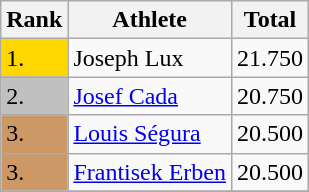<table class="wikitable">
<tr>
<th>Rank</th>
<th>Athlete</th>
<th>Total</th>
</tr>
<tr>
<td bgcolor="gold">1.</td>
<td> Joseph Lux</td>
<td>21.750</td>
</tr>
<tr>
<td bgcolor="silver">2.</td>
<td> <a href='#'>Josef Cada</a></td>
<td>20.750</td>
</tr>
<tr>
<td bgcolor="#cc9966">3.</td>
<td> <a href='#'>Louis Ségura</a></td>
<td>20.500</td>
</tr>
<tr>
<td bgcolor="#cc9966">3.</td>
<td> <a href='#'>Frantisek Erben</a></td>
<td>20.500</td>
</tr>
<tr>
</tr>
</table>
